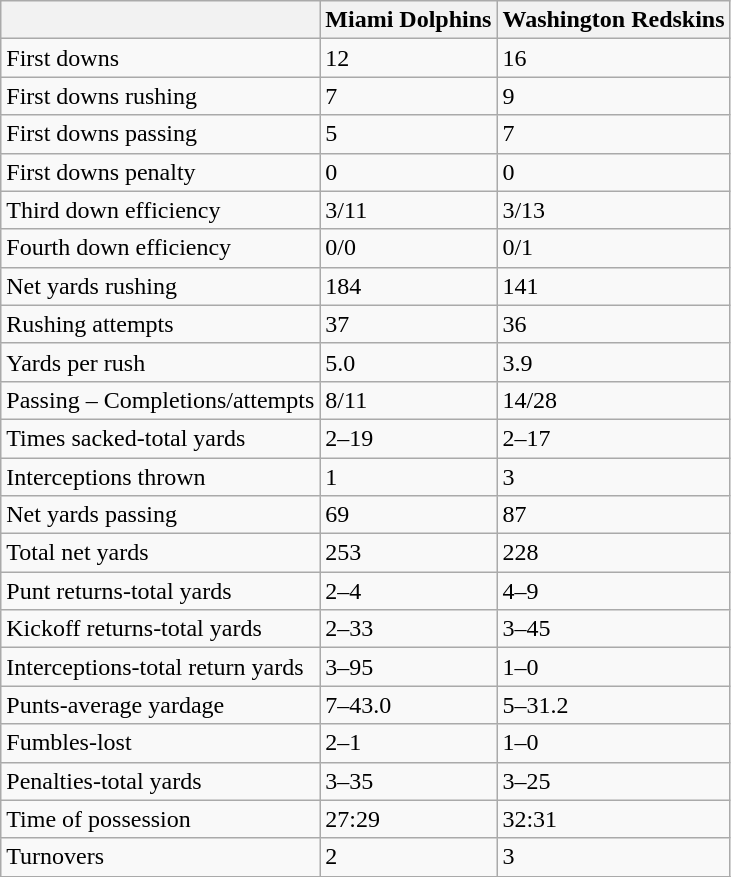<table class="wikitable">
<tr>
<th></th>
<th><strong>Miami Dolphins</strong></th>
<th><strong>Washington Redskins</strong></th>
</tr>
<tr>
<td>First downs</td>
<td>12</td>
<td>16</td>
</tr>
<tr>
<td>First downs rushing</td>
<td>7</td>
<td>9</td>
</tr>
<tr>
<td>First downs passing</td>
<td>5</td>
<td>7</td>
</tr>
<tr>
<td>First downs penalty</td>
<td>0</td>
<td>0</td>
</tr>
<tr>
<td>Third down efficiency</td>
<td>3/11</td>
<td>3/13</td>
</tr>
<tr>
<td>Fourth down efficiency</td>
<td>0/0</td>
<td>0/1</td>
</tr>
<tr>
<td>Net yards rushing</td>
<td>184</td>
<td>141</td>
</tr>
<tr>
<td>Rushing attempts</td>
<td>37</td>
<td>36</td>
</tr>
<tr>
<td>Yards per rush</td>
<td>5.0</td>
<td>3.9</td>
</tr>
<tr>
<td>Passing – Completions/attempts</td>
<td>8/11</td>
<td>14/28</td>
</tr>
<tr>
<td>Times sacked-total yards</td>
<td>2–19</td>
<td>2–17</td>
</tr>
<tr>
<td>Interceptions thrown</td>
<td>1</td>
<td>3</td>
</tr>
<tr>
<td>Net yards passing</td>
<td>69</td>
<td>87</td>
</tr>
<tr>
<td>Total net yards</td>
<td>253</td>
<td>228</td>
</tr>
<tr>
<td>Punt returns-total yards</td>
<td>2–4</td>
<td>4–9</td>
</tr>
<tr>
<td>Kickoff returns-total yards</td>
<td>2–33</td>
<td>3–45</td>
</tr>
<tr>
<td>Interceptions-total return yards</td>
<td>3–95</td>
<td>1–0</td>
</tr>
<tr>
<td>Punts-average yardage</td>
<td>7–43.0</td>
<td>5–31.2</td>
</tr>
<tr>
<td>Fumbles-lost</td>
<td>2–1</td>
<td>1–0</td>
</tr>
<tr>
<td>Penalties-total yards</td>
<td>3–35</td>
<td>3–25</td>
</tr>
<tr>
<td>Time of possession</td>
<td>27:29</td>
<td>32:31</td>
</tr>
<tr>
<td>Turnovers</td>
<td>2</td>
<td>3</td>
</tr>
<tr>
</tr>
</table>
